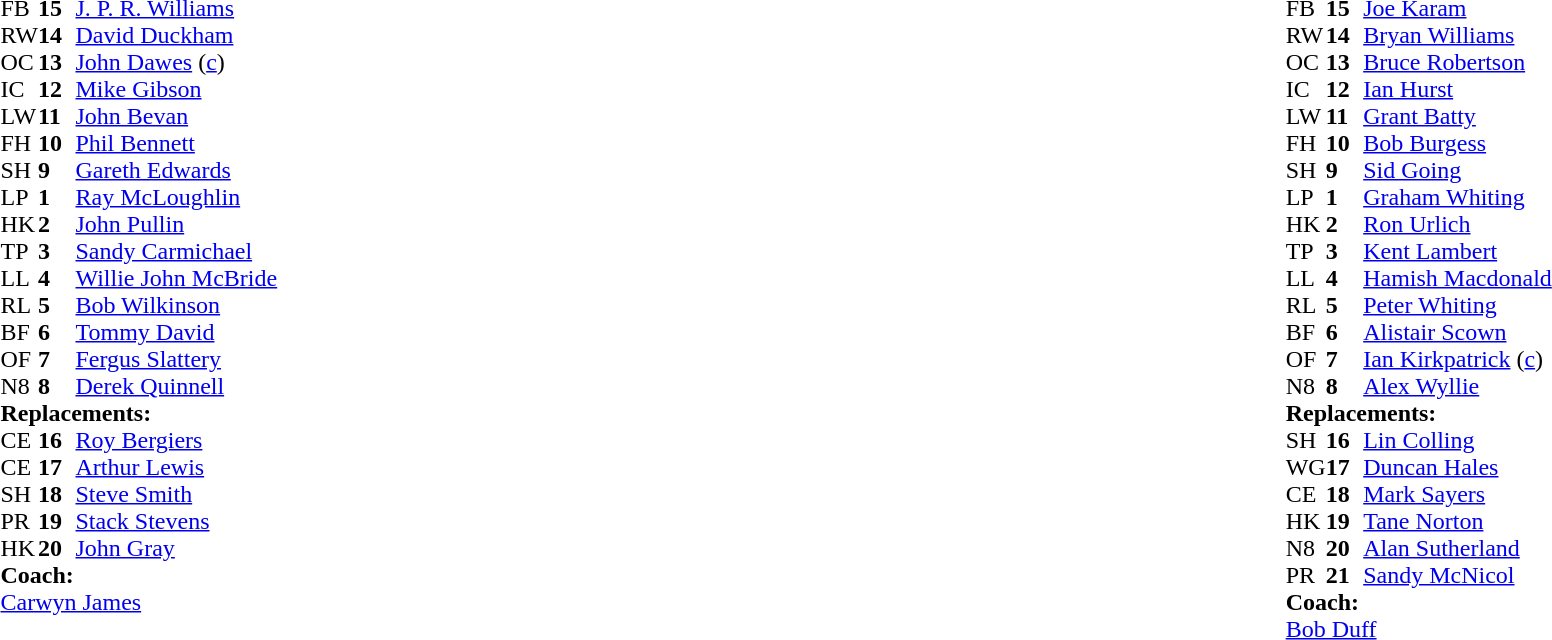<table width="100%">
<tr>
<td valign="top" width="50%"><br><table cellspacing="0" cellpadding="0">
<tr>
<th width="25"></th>
<th width="25"></th>
</tr>
<tr>
<td>FB</td>
<td><strong>15</strong></td>
<td> <a href='#'>J. P. R. Williams</a></td>
</tr>
<tr>
<td>RW</td>
<td><strong>14</strong></td>
<td> <a href='#'>David Duckham</a></td>
</tr>
<tr>
<td>OC</td>
<td><strong>13</strong></td>
<td> <a href='#'>John Dawes</a> (<a href='#'>c</a>)</td>
</tr>
<tr>
<td>IC</td>
<td><strong>12</strong></td>
<td> <a href='#'>Mike Gibson</a></td>
</tr>
<tr>
<td>LW</td>
<td><strong>11</strong></td>
<td> <a href='#'>John Bevan</a></td>
</tr>
<tr>
<td>FH</td>
<td><strong>10</strong></td>
<td> <a href='#'>Phil Bennett</a></td>
</tr>
<tr>
<td>SH</td>
<td><strong>9</strong></td>
<td> <a href='#'>Gareth Edwards</a></td>
</tr>
<tr>
<td>LP</td>
<td><strong>1</strong></td>
<td> <a href='#'>Ray McLoughlin</a></td>
</tr>
<tr>
<td>HK</td>
<td><strong>2</strong></td>
<td> <a href='#'>John Pullin</a></td>
</tr>
<tr>
<td>TP</td>
<td><strong>3</strong></td>
<td> <a href='#'>Sandy Carmichael</a></td>
</tr>
<tr>
<td>LL</td>
<td><strong>4</strong></td>
<td> <a href='#'>Willie John McBride</a></td>
</tr>
<tr>
<td>RL</td>
<td><strong>5</strong></td>
<td> <a href='#'>Bob Wilkinson</a></td>
</tr>
<tr>
<td>BF</td>
<td><strong>6</strong></td>
<td> <a href='#'>Tommy David</a></td>
</tr>
<tr>
<td>OF</td>
<td><strong>7</strong></td>
<td> <a href='#'>Fergus Slattery</a></td>
</tr>
<tr>
<td>N8</td>
<td><strong>8</strong></td>
<td> <a href='#'>Derek Quinnell</a></td>
</tr>
<tr>
<td colspan="3"><strong>Replacements:</strong></td>
</tr>
<tr>
<td>CE</td>
<td><strong>16</strong></td>
<td> <a href='#'>Roy Bergiers</a></td>
</tr>
<tr>
<td>CE</td>
<td><strong>17</strong></td>
<td> <a href='#'>Arthur Lewis</a></td>
</tr>
<tr>
<td>SH</td>
<td><strong>18</strong></td>
<td> <a href='#'>Steve Smith</a></td>
</tr>
<tr>
<td>PR</td>
<td><strong>19</strong></td>
<td> <a href='#'>Stack Stevens</a></td>
</tr>
<tr>
<td>HK</td>
<td><strong>20</strong></td>
<td> <a href='#'>John Gray</a></td>
</tr>
<tr>
<td colspan="3"><strong>Coach:</strong></td>
</tr>
<tr>
<td colspan="3"> <a href='#'>Carwyn James</a></td>
</tr>
</table>
</td>
<td valign="top"></td>
<td valign="top" width="50%"><br><table cellspacing="0" cellpadding="0" align="center">
<tr>
<th width="25"></th>
<th width="25"></th>
</tr>
<tr>
<td>FB</td>
<td><strong>15</strong></td>
<td><a href='#'>Joe Karam</a></td>
</tr>
<tr>
<td>RW</td>
<td><strong>14</strong></td>
<td><a href='#'>Bryan Williams</a></td>
</tr>
<tr>
<td>OC</td>
<td><strong>13</strong></td>
<td><a href='#'>Bruce Robertson</a></td>
</tr>
<tr>
<td>IC</td>
<td><strong>12</strong></td>
<td><a href='#'>Ian Hurst</a></td>
</tr>
<tr>
<td>LW</td>
<td><strong>11</strong></td>
<td><a href='#'>Grant Batty</a></td>
</tr>
<tr>
<td>FH</td>
<td><strong>10</strong></td>
<td><a href='#'>Bob Burgess</a></td>
</tr>
<tr>
<td>SH</td>
<td><strong>9</strong></td>
<td><a href='#'>Sid Going</a></td>
</tr>
<tr>
<td>LP</td>
<td><strong>1</strong></td>
<td><a href='#'>Graham Whiting</a></td>
</tr>
<tr>
<td>HK</td>
<td><strong>2</strong></td>
<td><a href='#'>Ron Urlich</a></td>
</tr>
<tr>
<td>TP</td>
<td><strong>3</strong></td>
<td><a href='#'>Kent Lambert</a></td>
</tr>
<tr>
<td>LL</td>
<td><strong>4</strong></td>
<td><a href='#'>Hamish Macdonald</a></td>
</tr>
<tr>
<td>RL</td>
<td><strong>5</strong></td>
<td><a href='#'>Peter Whiting</a></td>
</tr>
<tr>
<td>BF</td>
<td><strong>6</strong></td>
<td><a href='#'>Alistair Scown</a></td>
</tr>
<tr>
<td>OF</td>
<td><strong>7</strong></td>
<td><a href='#'>Ian Kirkpatrick</a> (<a href='#'>c</a>)</td>
</tr>
<tr>
<td>N8</td>
<td><strong>8</strong></td>
<td><a href='#'>Alex Wyllie</a></td>
</tr>
<tr>
<td colspan="3"><strong>Replacements:</strong></td>
</tr>
<tr>
<td>SH</td>
<td><strong>16</strong></td>
<td><a href='#'>Lin Colling</a></td>
</tr>
<tr>
<td>WG</td>
<td><strong>17</strong></td>
<td><a href='#'>Duncan Hales</a></td>
</tr>
<tr>
<td>CE</td>
<td><strong>18</strong></td>
<td><a href='#'>Mark Sayers</a></td>
</tr>
<tr>
<td>HK</td>
<td><strong>19</strong></td>
<td><a href='#'>Tane Norton</a></td>
</tr>
<tr>
<td>N8</td>
<td><strong>20</strong></td>
<td><a href='#'>Alan Sutherland</a></td>
</tr>
<tr>
<td>PR</td>
<td><strong>21</strong></td>
<td><a href='#'>Sandy McNicol</a></td>
</tr>
<tr>
<td colspan="3"><strong>Coach:</strong></td>
</tr>
<tr>
<td colspan="3"><a href='#'>Bob Duff</a></td>
</tr>
</table>
</td>
</tr>
</table>
